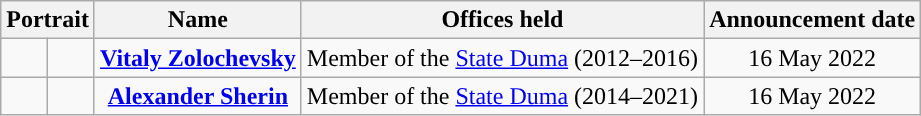<table class="wikitable" style="text-align:center;">
<tr>
<th colspan=2>Portrait</th>
<th>Name</th>
<th>Offices held</th>
<th>Announcement date</th>
</tr>
<tr>
<td style="background-color:"></td>
<td></td>
<td><strong><a href='#'>Vitaly Zolochevsky</a></strong><br></td>
<td>Member of the <a href='#'>State Duma</a> (2012–2016)</td>
<td>16 May 2022</td>
</tr>
<tr>
<td style="background-color:"></td>
<td></td>
<td><strong><a href='#'>Alexander Sherin</a></strong><br></td>
<td>Member of the <a href='#'>State Duma</a> (2014–2021)</td>
<td>16 May 2022</td>
</tr>
</table>
